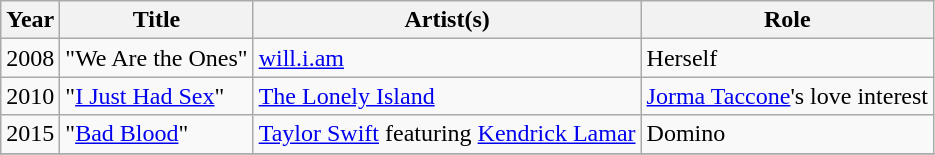<table class="wikitable sortable">
<tr>
<th>Year</th>
<th>Title</th>
<th>Artist(s)</th>
<th>Role</th>
</tr>
<tr>
<td>2008</td>
<td>"We Are the Ones"</td>
<td><a href='#'>will.i.am</a></td>
<td>Herself</td>
</tr>
<tr>
<td>2010</td>
<td>"<a href='#'>I Just Had Sex</a>"</td>
<td><a href='#'>The Lonely Island</a></td>
<td><a href='#'>Jorma Taccone</a>'s love interest</td>
</tr>
<tr>
<td>2015</td>
<td>"<a href='#'>Bad Blood</a>"</td>
<td><a href='#'>Taylor Swift</a> featuring <a href='#'>Kendrick Lamar</a></td>
<td>Domino</td>
</tr>
<tr>
</tr>
</table>
